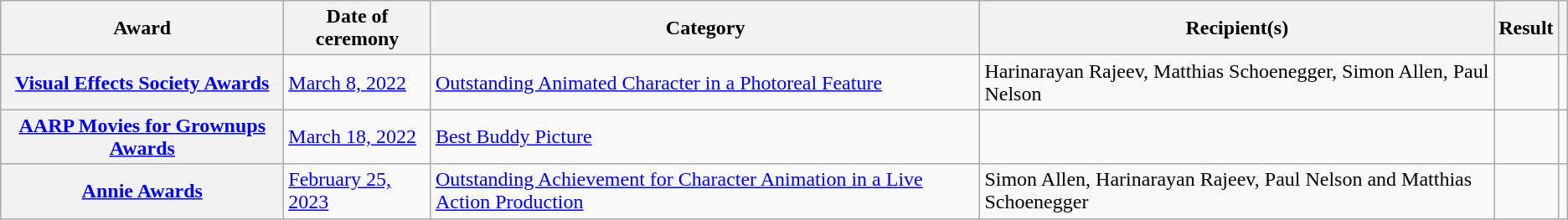<table class="wikitable plainrowheaders sortable">
<tr>
<th scope="col">Award</th>
<th scope="col">Date of ceremony</th>
<th scope="col">Category</th>
<th scope="col">Recipient(s)</th>
<th scope="col">Result</th>
<th scope="col" class="unsortable"></th>
</tr>
<tr>
<th scope="row"><a href='#'>Visual Effects Society Awards</a></th>
<td><a href='#'>March 8, 2022</a></td>
<td><a href='#'>Outstanding Animated Character in a Photoreal Feature</a></td>
<td>Harinarayan Rajeev, Matthias Schoenegger, Simon Allen, Paul Nelson </td>
<td></td>
<td style="text-align:center;"></td>
</tr>
<tr>
<th scope="row"><a href='#'>AARP Movies for Grownups Awards</a></th>
<td><a href='#'>March 18, 2022</a></td>
<td><a href='#'>Best Buddy Picture</a></td>
<td></td>
<td></td>
<td style="text-align:center;"></td>
</tr>
<tr>
<th scope="row"><a href='#'>Annie Awards</a></th>
<td><a href='#'>February 25, 2023</a></td>
<td><a href='#'>Outstanding Achievement for Character Animation in a Live Action Production</a></td>
<td>Simon Allen, Harinarayan Rajeev, Paul Nelson and Matthias Schoenegger</td>
<td></td>
<td style="text-align:center;"></td>
</tr>
</table>
